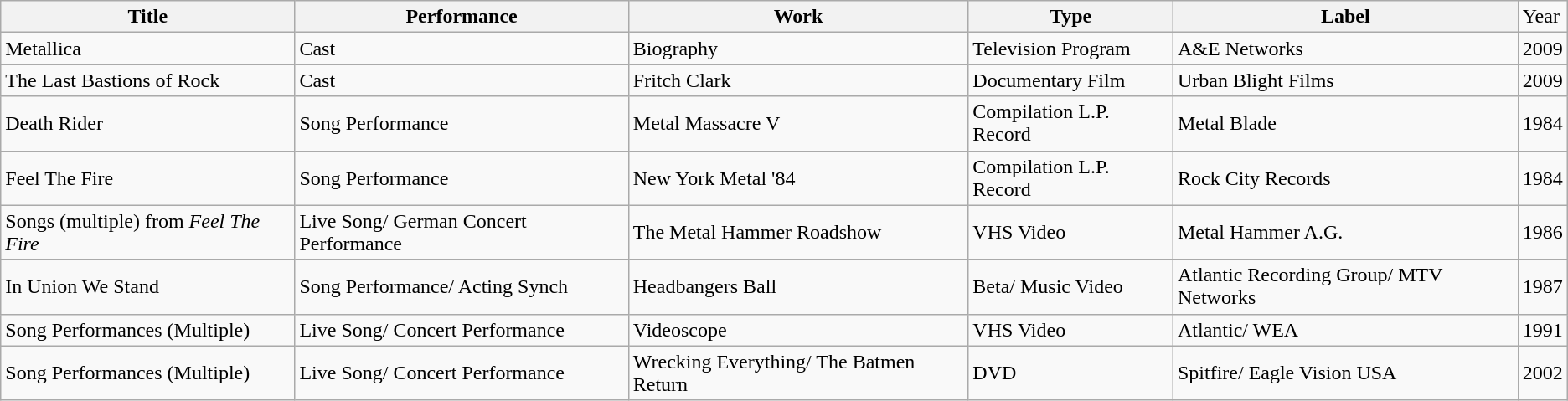<table class="wikitable">
<tr>
<th>Title</th>
<th>Performance</th>
<th>Work</th>
<th>Type</th>
<th>Label</th>
<td>Year</td>
</tr>
<tr>
<td>Metallica</td>
<td>Cast</td>
<td>Biography</td>
<td>Television Program</td>
<td>A&E Networks</td>
<td>2009</td>
</tr>
<tr>
<td>The Last Bastions of Rock</td>
<td>Cast</td>
<td>Fritch Clark</td>
<td>Documentary Film</td>
<td>Urban Blight Films</td>
<td>2009</td>
</tr>
<tr>
<td>Death Rider</td>
<td>Song Performance</td>
<td>Metal Massacre V</td>
<td>Compilation L.P. Record</td>
<td>Metal Blade</td>
<td>1984</td>
</tr>
<tr>
<td>Feel The Fire</td>
<td>Song Performance</td>
<td>New York Metal '84</td>
<td>Compilation L.P. Record</td>
<td>Rock City Records</td>
<td>1984</td>
</tr>
<tr>
<td>Songs (multiple) from <em>Feel The Fire</em></td>
<td>Live Song/ German Concert Performance</td>
<td>The Metal Hammer Roadshow</td>
<td>VHS Video</td>
<td>Metal Hammer A.G.</td>
<td>1986</td>
</tr>
<tr>
<td>In Union We Stand</td>
<td>Song Performance/ Acting Synch</td>
<td>Headbangers Ball</td>
<td>Beta/ Music Video</td>
<td>Atlantic Recording Group/ MTV Networks</td>
<td>1987</td>
</tr>
<tr>
<td>Song Performances (Multiple)</td>
<td>Live Song/ Concert Performance</td>
<td>Videoscope</td>
<td>VHS Video</td>
<td>Atlantic/ WEA</td>
<td>1991</td>
</tr>
<tr>
<td>Song Performances (Multiple)</td>
<td>Live Song/ Concert Performance</td>
<td>Wrecking Everything/ The Batmen Return</td>
<td>DVD</td>
<td>Spitfire/ Eagle Vision USA</td>
<td>2002</td>
</tr>
</table>
